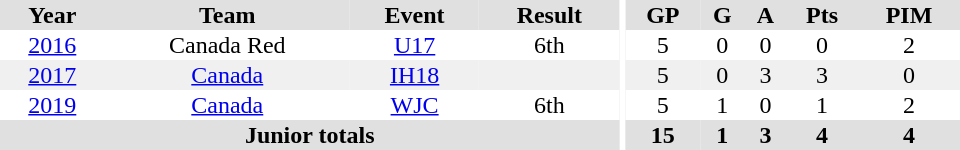<table border="0" cellpadding="1" cellspacing="0" ID="Table3" style="text-align:center; width:40em;">
<tr bgcolor="#e0e0e0">
<th>Year</th>
<th>Team</th>
<th>Event</th>
<th>Result</th>
<th rowspan="99" bgcolor="#ffffff"></th>
<th>GP</th>
<th>G</th>
<th>A</th>
<th>Pts</th>
<th>PIM</th>
</tr>
<tr>
<td><a href='#'>2016</a></td>
<td>Canada Red</td>
<td><a href='#'>U17</a></td>
<td>6th</td>
<td>5</td>
<td>0</td>
<td>0</td>
<td>0</td>
<td>2</td>
</tr>
<tr bgcolor="#f0f0f0">
<td><a href='#'>2017</a></td>
<td><a href='#'>Canada</a></td>
<td><a href='#'>IH18</a></td>
<td></td>
<td>5</td>
<td>0</td>
<td>3</td>
<td>3</td>
<td>0</td>
</tr>
<tr>
<td><a href='#'>2019</a></td>
<td><a href='#'>Canada</a></td>
<td><a href='#'>WJC</a></td>
<td>6th</td>
<td>5</td>
<td>1</td>
<td>0</td>
<td>1</td>
<td>2</td>
</tr>
<tr bgcolor="#e0e0e0">
<th colspan="4">Junior totals</th>
<th>15</th>
<th>1</th>
<th>3</th>
<th>4</th>
<th>4</th>
</tr>
</table>
